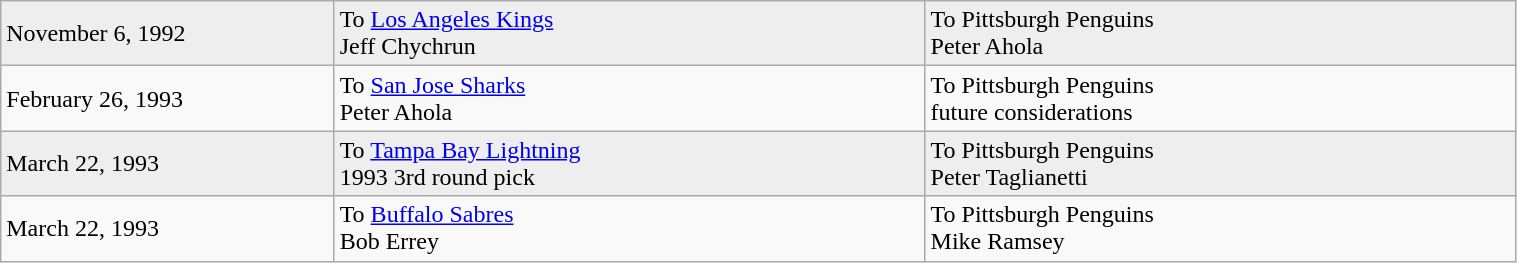<table class="wikitable" style="border:1px solid #999999; width:80%;">
<tr bgcolor="eeeeee">
<td style="width:22%;">November 6, 1992</td>
<td style="width:39%;" valign="top">To <a href='#'>Los Angeles Kings</a><br>Jeff Chychrun</td>
<td style="width:39%;" valign="top">To Pittsburgh Penguins<br>Peter Ahola</td>
</tr>
<tr>
<td style="width:22%;">February 26, 1993</td>
<td style="width:39%;" valign="top">To <a href='#'>San Jose Sharks</a><br>Peter Ahola</td>
<td style="width:39%;" valign="top">To Pittsburgh Penguins<br>future considerations</td>
</tr>
<tr bgcolor="eeeeee">
<td style="width:22%;">March 22, 1993</td>
<td style="width:39%;" valign="top">To <a href='#'>Tampa Bay Lightning</a><br>1993 3rd round pick</td>
<td style="width:39%;" valign="top">To Pittsburgh Penguins<br>Peter Taglianetti</td>
</tr>
<tr>
<td style="width:22%;">March 22, 1993</td>
<td style="width:39%;" valign="top">To <a href='#'>Buffalo Sabres</a><br>Bob Errey</td>
<td style="width:39%;" valign="top">To Pittsburgh Penguins<br>Mike Ramsey</td>
</tr>
</table>
